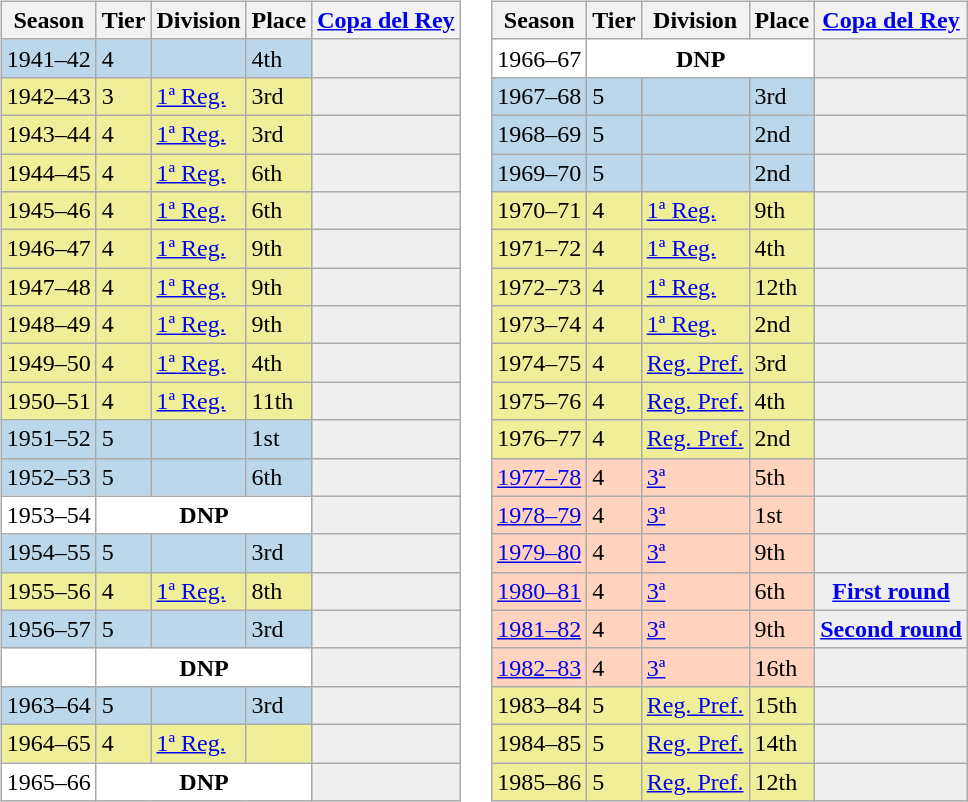<table>
<tr>
<td valign="top" width=0%><br><table class="wikitable">
<tr style="background:#f0f6fa;">
<th>Season</th>
<th>Tier</th>
<th>Division</th>
<th>Place</th>
<th><a href='#'>Copa del Rey</a></th>
</tr>
<tr>
<td style="background:#BBD7EC;">1941–42</td>
<td style="background:#BBD7EC;">4</td>
<td style="background:#BBD7EC;"></td>
<td style="background:#BBD7EC;">4th</td>
<th style="background:#efefef;"></th>
</tr>
<tr>
<td style="background:#EFEF99;">1942–43</td>
<td style="background:#EFEF99;">3</td>
<td style="background:#EFEF99;"><a href='#'>1ª Reg.</a></td>
<td style="background:#EFEF99;">3rd</td>
<th style="background:#efefef;"></th>
</tr>
<tr>
<td style="background:#EFEF99;">1943–44</td>
<td style="background:#EFEF99;">4</td>
<td style="background:#EFEF99;"><a href='#'>1ª Reg.</a></td>
<td style="background:#EFEF99;">3rd</td>
<th style="background:#efefef;"></th>
</tr>
<tr>
<td style="background:#EFEF99;">1944–45</td>
<td style="background:#EFEF99;">4</td>
<td style="background:#EFEF99;"><a href='#'>1ª Reg.</a></td>
<td style="background:#EFEF99;">6th</td>
<th style="background:#efefef;"></th>
</tr>
<tr>
<td style="background:#EFEF99;">1945–46</td>
<td style="background:#EFEF99;">4</td>
<td style="background:#EFEF99;"><a href='#'>1ª Reg.</a></td>
<td style="background:#EFEF99;">6th</td>
<th style="background:#efefef;"></th>
</tr>
<tr>
<td style="background:#EFEF99;">1946–47</td>
<td style="background:#EFEF99;">4</td>
<td style="background:#EFEF99;"><a href='#'>1ª Reg.</a></td>
<td style="background:#EFEF99;">9th</td>
<th style="background:#efefef;"></th>
</tr>
<tr>
<td style="background:#EFEF99;">1947–48</td>
<td style="background:#EFEF99;">4</td>
<td style="background:#EFEF99;"><a href='#'>1ª Reg.</a></td>
<td style="background:#EFEF99;">9th</td>
<th style="background:#efefef;"></th>
</tr>
<tr>
<td style="background:#EFEF99;">1948–49</td>
<td style="background:#EFEF99;">4</td>
<td style="background:#EFEF99;"><a href='#'>1ª Reg.</a></td>
<td style="background:#EFEF99;">9th</td>
<th style="background:#efefef;"></th>
</tr>
<tr>
<td style="background:#EFEF99;">1949–50</td>
<td style="background:#EFEF99;">4</td>
<td style="background:#EFEF99;"><a href='#'>1ª Reg.</a></td>
<td style="background:#EFEF99;">4th</td>
<th style="background:#efefef;"></th>
</tr>
<tr>
<td style="background:#EFEF99;">1950–51</td>
<td style="background:#EFEF99;">4</td>
<td style="background:#EFEF99;"><a href='#'>1ª Reg.</a></td>
<td style="background:#EFEF99;">11th</td>
<th style="background:#efefef;"></th>
</tr>
<tr>
<td style="background:#BBD7EC;">1951–52</td>
<td style="background:#BBD7EC;">5</td>
<td style="background:#BBD7EC;"></td>
<td style="background:#BBD7EC;">1st</td>
<th style="background:#efefef;"></th>
</tr>
<tr>
<td style="background:#BBD7EC;">1952–53</td>
<td style="background:#BBD7EC;">5</td>
<td style="background:#BBD7EC;"></td>
<td style="background:#BBD7EC;">6th</td>
<th style="background:#efefef;"></th>
</tr>
<tr>
<td style="background:#FFFFFF;">1953–54</td>
<th style="background:#FFFFFF;" colspan="3">DNP</th>
<th style="background:#efefef;"></th>
</tr>
<tr>
<td style="background:#BBD7EC;">1954–55</td>
<td style="background:#BBD7EC;">5</td>
<td style="background:#BBD7EC;"></td>
<td style="background:#BBD7EC;">3rd</td>
<th style="background:#efefef;"></th>
</tr>
<tr>
<td style="background:#EFEF99;">1955–56</td>
<td style="background:#EFEF99;">4</td>
<td style="background:#EFEF99;"><a href='#'>1ª Reg.</a></td>
<td style="background:#EFEF99;">8th</td>
<th style="background:#efefef;"></th>
</tr>
<tr>
<td style="background:#BBD7EC;">1956–57</td>
<td style="background:#BBD7EC;">5</td>
<td style="background:#BBD7EC;"></td>
<td style="background:#BBD7EC;">3rd</td>
<th style="background:#efefef;"></th>
</tr>
<tr>
<td style="background:#FFFFFF;"></td>
<th style="background:#FFFFFF;" colspan="3">DNP</th>
<th style="background:#efefef;"></th>
</tr>
<tr>
<td style="background:#BBD7EC;">1963–64</td>
<td style="background:#BBD7EC;">5</td>
<td style="background:#BBD7EC;"></td>
<td style="background:#BBD7EC;">3rd</td>
<th style="background:#efefef;"></th>
</tr>
<tr>
<td style="background:#EFEF99;">1964–65</td>
<td style="background:#EFEF99;">4</td>
<td style="background:#EFEF99;"><a href='#'>1ª Reg.</a></td>
<td style="background:#EFEF99;"></td>
<th style="background:#efefef;"></th>
</tr>
<tr>
<td style="background:#FFFFFF;">1965–66</td>
<th style="background:#FFFFFF;" colspan="3">DNP</th>
<th style="background:#efefef;"></th>
</tr>
</table>
</td>
<td valign="top" width=0%><br><table class="wikitable">
<tr style="background:#f0f6fa;">
<th>Season</th>
<th>Tier</th>
<th>Division</th>
<th>Place</th>
<th><a href='#'>Copa del Rey</a></th>
</tr>
<tr>
<td style="background:#FFFFFF;">1966–67</td>
<th style="background:#FFFFFF;" colspan="3">DNP</th>
<th style="background:#efefef;"></th>
</tr>
<tr>
<td style="background:#BBD7EC;">1967–68</td>
<td style="background:#BBD7EC;">5</td>
<td style="background:#BBD7EC;"></td>
<td style="background:#BBD7EC;">3rd</td>
<th style="background:#efefef;"></th>
</tr>
<tr>
<td style="background:#BBD7EC;">1968–69</td>
<td style="background:#BBD7EC;">5</td>
<td style="background:#BBD7EC;"></td>
<td style="background:#BBD7EC;">2nd</td>
<th style="background:#efefef;"></th>
</tr>
<tr>
<td style="background:#BBD7EC;">1969–70</td>
<td style="background:#BBD7EC;">5</td>
<td style="background:#BBD7EC;"></td>
<td style="background:#BBD7EC;">2nd</td>
<th style="background:#efefef;"></th>
</tr>
<tr>
<td style="background:#EFEF99;">1970–71</td>
<td style="background:#EFEF99;">4</td>
<td style="background:#EFEF99;"><a href='#'>1ª Reg.</a></td>
<td style="background:#EFEF99;">9th</td>
<th style="background:#efefef;"></th>
</tr>
<tr>
<td style="background:#EFEF99;">1971–72</td>
<td style="background:#EFEF99;">4</td>
<td style="background:#EFEF99;"><a href='#'>1ª Reg.</a></td>
<td style="background:#EFEF99;">4th</td>
<th style="background:#efefef;"></th>
</tr>
<tr>
<td style="background:#EFEF99;">1972–73</td>
<td style="background:#EFEF99;">4</td>
<td style="background:#EFEF99;"><a href='#'>1ª Reg.</a></td>
<td style="background:#EFEF99;">12th</td>
<th style="background:#efefef;"></th>
</tr>
<tr>
<td style="background:#EFEF99;">1973–74</td>
<td style="background:#EFEF99;">4</td>
<td style="background:#EFEF99;"><a href='#'>1ª Reg.</a></td>
<td style="background:#EFEF99;">2nd</td>
<th style="background:#efefef;"></th>
</tr>
<tr>
<td style="background:#EFEF99;">1974–75</td>
<td style="background:#EFEF99;">4</td>
<td style="background:#EFEF99;"><a href='#'>Reg. Pref.</a></td>
<td style="background:#EFEF99;">3rd</td>
<th style="background:#efefef;"></th>
</tr>
<tr>
<td style="background:#EFEF99;">1975–76</td>
<td style="background:#EFEF99;">4</td>
<td style="background:#EFEF99;"><a href='#'>Reg. Pref.</a></td>
<td style="background:#EFEF99;">4th</td>
<th style="background:#efefef;"></th>
</tr>
<tr>
<td style="background:#EFEF99;">1976–77</td>
<td style="background:#EFEF99;">4</td>
<td style="background:#EFEF99;"><a href='#'>Reg. Pref.</a></td>
<td style="background:#EFEF99;">2nd</td>
<th style="background:#efefef;"></th>
</tr>
<tr>
<td style="background:#FFD3BD;"><a href='#'>1977–78</a></td>
<td style="background:#FFD3BD;">4</td>
<td style="background:#FFD3BD;"><a href='#'>3ª</a></td>
<td style="background:#FFD3BD;">5th</td>
<th style="background:#efefef;"></th>
</tr>
<tr>
<td style="background:#FFD3BD;"><a href='#'>1978–79</a></td>
<td style="background:#FFD3BD;">4</td>
<td style="background:#FFD3BD;"><a href='#'>3ª</a></td>
<td style="background:#FFD3BD;">1st</td>
<th style="background:#efefef;"></th>
</tr>
<tr>
<td style="background:#FFD3BD;"><a href='#'>1979–80</a></td>
<td style="background:#FFD3BD;">4</td>
<td style="background:#FFD3BD;"><a href='#'>3ª</a></td>
<td style="background:#FFD3BD;">9th</td>
<th style="background:#efefef;"></th>
</tr>
<tr>
<td style="background:#FFD3BD;"><a href='#'>1980–81</a></td>
<td style="background:#FFD3BD;">4</td>
<td style="background:#FFD3BD;"><a href='#'>3ª</a></td>
<td style="background:#FFD3BD;">6th</td>
<th style="background:#efefef;"><a href='#'>First round</a></th>
</tr>
<tr>
<td style="background:#FFD3BD;"><a href='#'>1981–82</a></td>
<td style="background:#FFD3BD;">4</td>
<td style="background:#FFD3BD;"><a href='#'>3ª</a></td>
<td style="background:#FFD3BD;">9th</td>
<th style="background:#efefef;"><a href='#'>Second round</a></th>
</tr>
<tr>
<td style="background:#FFD3BD;"><a href='#'>1982–83</a></td>
<td style="background:#FFD3BD;">4</td>
<td style="background:#FFD3BD;"><a href='#'>3ª</a></td>
<td style="background:#FFD3BD;">16th</td>
<th style="background:#efefef;"></th>
</tr>
<tr>
<td style="background:#EFEF99;">1983–84</td>
<td style="background:#EFEF99;">5</td>
<td style="background:#EFEF99;"><a href='#'>Reg. Pref.</a></td>
<td style="background:#EFEF99;">15th</td>
<th style="background:#efefef;"></th>
</tr>
<tr>
<td style="background:#EFEF99;">1984–85</td>
<td style="background:#EFEF99;">5</td>
<td style="background:#EFEF99;"><a href='#'>Reg. Pref.</a></td>
<td style="background:#EFEF99;">14th</td>
<th style="background:#efefef;"></th>
</tr>
<tr>
<td style="background:#EFEF99;">1985–86</td>
<td style="background:#EFEF99;">5</td>
<td style="background:#EFEF99;"><a href='#'>Reg. Pref.</a></td>
<td style="background:#EFEF99;">12th</td>
<th style="background:#efefef;"></th>
</tr>
</table>
</td>
</tr>
</table>
